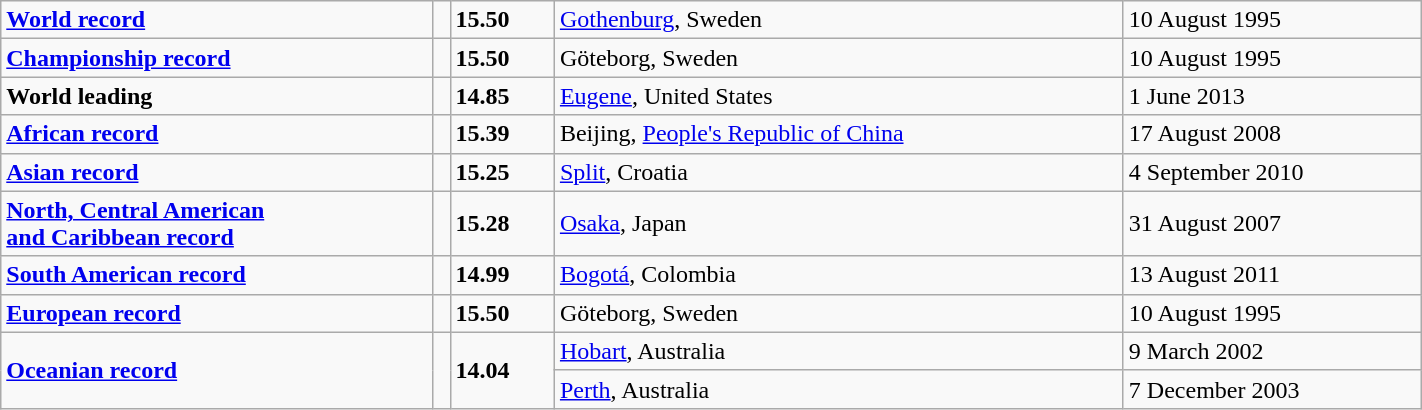<table class="wikitable" width=75%>
<tr>
<td><strong><a href='#'>World record</a></strong></td>
<td></td>
<td><strong>15.50</strong></td>
<td><a href='#'>Gothenburg</a>, Sweden</td>
<td>10 August 1995</td>
</tr>
<tr>
<td><strong><a href='#'>Championship record</a></strong></td>
<td></td>
<td><strong>15.50</strong></td>
<td>Göteborg, Sweden</td>
<td>10 August 1995</td>
</tr>
<tr>
<td><strong>World leading</strong></td>
<td></td>
<td><strong>14.85</strong></td>
<td><a href='#'>Eugene</a>, United States</td>
<td>1 June 2013</td>
</tr>
<tr>
<td><strong><a href='#'>African record</a></strong></td>
<td></td>
<td><strong>15.39</strong></td>
<td>Beijing, <a href='#'>People's Republic of China</a></td>
<td>17 August 2008</td>
</tr>
<tr>
<td><strong><a href='#'>Asian record</a></strong></td>
<td></td>
<td><strong>15.25</strong></td>
<td><a href='#'>Split</a>, Croatia</td>
<td>4 September 2010</td>
</tr>
<tr>
<td><strong><a href='#'>North, Central American<br> and Caribbean record</a></strong></td>
<td></td>
<td><strong>15.28</strong></td>
<td><a href='#'>Osaka</a>, Japan</td>
<td>31 August 2007</td>
</tr>
<tr>
<td><strong><a href='#'>South American record</a></strong></td>
<td></td>
<td><strong>14.99</strong></td>
<td><a href='#'>Bogotá</a>, Colombia</td>
<td>13 August 2011</td>
</tr>
<tr>
<td><strong><a href='#'>European record</a></strong></td>
<td></td>
<td><strong>15.50</strong></td>
<td>Göteborg, Sweden</td>
<td>10 August 1995</td>
</tr>
<tr>
<td rowspan=2><strong><a href='#'>Oceanian record</a></strong></td>
<td rowspan=2></td>
<td rowspan=2><strong>14.04</strong></td>
<td><a href='#'>Hobart</a>, Australia</td>
<td>9 March 2002</td>
</tr>
<tr>
<td><a href='#'>Perth</a>, Australia</td>
<td>7 December 2003</td>
</tr>
</table>
